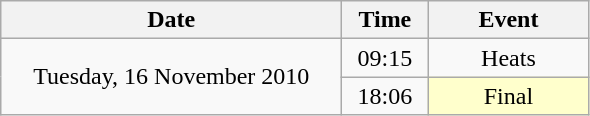<table class = "wikitable" style="text-align:center;">
<tr>
<th width=220>Date</th>
<th width=50>Time</th>
<th width=100>Event</th>
</tr>
<tr>
<td rowspan=2>Tuesday, 16 November 2010</td>
<td>09:15</td>
<td>Heats</td>
</tr>
<tr>
<td>18:06</td>
<td bgcolor=ffffcc>Final</td>
</tr>
</table>
